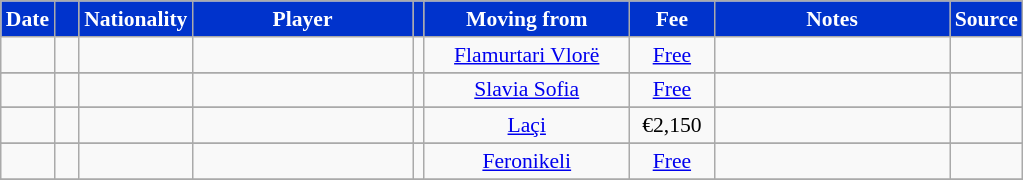<table class="wikitable" style="text-align:center; font-size:90%; ">
<tr>
<th style="background:#03c; color:white; width:15px;">Date</th>
<th style="background:#03c; color:white; width:10px;"></th>
<th style="background:#03c; color:white; width:10px;">Nationality</th>
<th style="background:#03c; color:white; width:140px;">Player</th>
<th style="background:#03c; color:white; width:1px;"></th>
<th style="background:#03c; color:white; width:130px;">Moving from</th>
<th style="background:#03c; color:white; width:50px;">Fee</th>
<th style="background:#03c; color:white; width:150px;">Notes</th>
<th style="background:#03c; color:white; width:25px;">Source</th>
</tr>
<tr>
<td></td>
<td align=center></td>
<td></td>
<td></td>
<td></td>
<td><a href='#'>Flamurtari Vlorë</a></td>
<td align=center><a href='#'>Free</a></td>
<td align=center></td>
<td align=center></td>
</tr>
<tr>
</tr>
<tr>
<td></td>
<td align=center></td>
<td></td>
<td></td>
<td></td>
<td><a href='#'>Slavia Sofia</a></td>
<td align=center><a href='#'>Free</a></td>
<td align=center></td>
<td align=center></td>
</tr>
<tr>
</tr>
<tr>
<td></td>
<td align=center></td>
<td></td>
<td></td>
<td></td>
<td><a href='#'>Laçi</a></td>
<td align=center>€2,150</td>
<td align=center></td>
<td align=center></td>
</tr>
<tr>
</tr>
<tr>
<td></td>
<td align=center></td>
<td></td>
<td></td>
<td></td>
<td><a href='#'>Feronikeli</a></td>
<td align=center><a href='#'>Free</a></td>
<td align=center></td>
<td align=center></td>
</tr>
<tr>
</tr>
</table>
